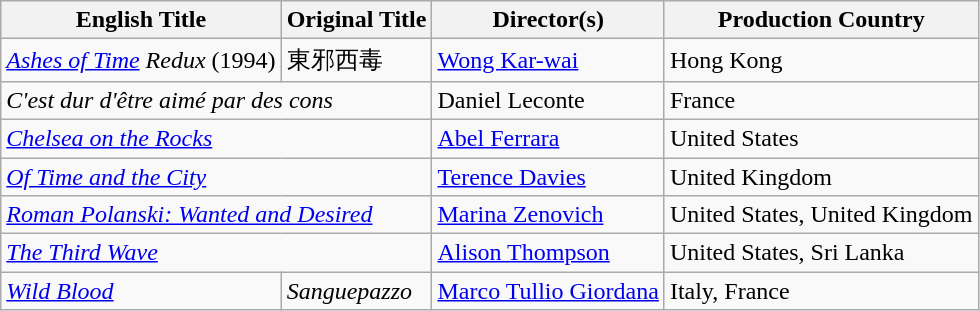<table class="wikitable">
<tr>
<th>English Title</th>
<th>Original Title</th>
<th>Director(s)</th>
<th>Production Country</th>
</tr>
<tr>
<td><em><a href='#'>Ashes of Time</a> Redux</em> (1994)</td>
<td>東邪西毒</td>
<td><a href='#'>Wong Kar-wai</a></td>
<td>Hong Kong</td>
</tr>
<tr>
<td colspan="2"><em>C'est dur d'être aimé par des cons</em></td>
<td>Daniel Leconte</td>
<td>France</td>
</tr>
<tr>
<td colspan="2"><em><a href='#'>Chelsea on the Rocks</a></em></td>
<td><a href='#'>Abel Ferrara</a></td>
<td>United States</td>
</tr>
<tr>
<td colspan="2"><em><a href='#'>Of Time and the City</a></em></td>
<td><a href='#'>Terence Davies</a></td>
<td>United Kingdom</td>
</tr>
<tr>
<td colspan="2"><em><a href='#'>Roman Polanski: Wanted and Desired</a></em></td>
<td><a href='#'>Marina Zenovich</a></td>
<td>United States, United Kingdom</td>
</tr>
<tr>
<td colspan="2"><em><a href='#'>The Third Wave</a></em></td>
<td><a href='#'>Alison Thompson</a></td>
<td>United States, Sri Lanka</td>
</tr>
<tr>
<td><a href='#'><em>Wild Blood</em></a></td>
<td><em>Sanguepazzo</em></td>
<td><a href='#'>Marco Tullio Giordana</a></td>
<td>Italy, France</td>
</tr>
</table>
